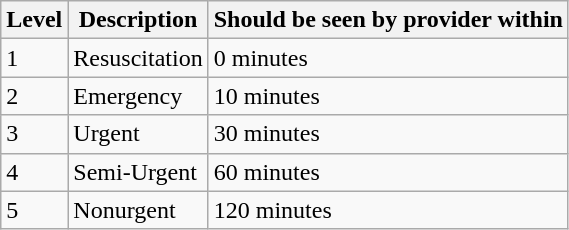<table class="wikitable sortable">
<tr>
<th>Level</th>
<th>Description</th>
<th>Should be seen by provider within</th>
</tr>
<tr>
<td>1</td>
<td>Resuscitation</td>
<td>0 minutes</td>
</tr>
<tr>
<td>2</td>
<td>Emergency</td>
<td>10 minutes</td>
</tr>
<tr>
<td>3</td>
<td>Urgent</td>
<td>30 minutes</td>
</tr>
<tr>
<td>4</td>
<td>Semi-Urgent</td>
<td>60 minutes</td>
</tr>
<tr>
<td>5</td>
<td>Nonurgent</td>
<td>120 minutes</td>
</tr>
</table>
